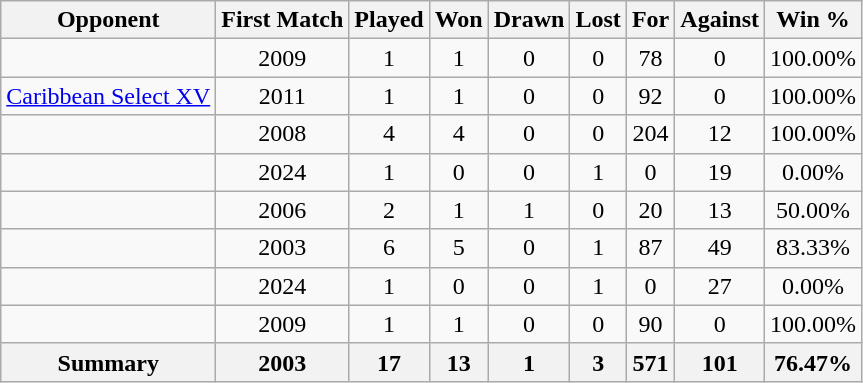<table class="wikitable sortable" style="text-align:center;">
<tr>
<th>Opponent</th>
<th>First Match</th>
<th>Played</th>
<th>Won</th>
<th>Drawn</th>
<th>Lost</th>
<th>For</th>
<th>Against</th>
<th>Win %</th>
</tr>
<tr>
<td style="text-align: left;"></td>
<td>2009</td>
<td>1</td>
<td>1</td>
<td>0</td>
<td>0</td>
<td>78</td>
<td>0</td>
<td>100.00%</td>
</tr>
<tr>
<td style="text-align: left;"> <a href='#'>Caribbean Select XV</a></td>
<td>2011</td>
<td>1</td>
<td>1</td>
<td>0</td>
<td>0</td>
<td>92</td>
<td>0</td>
<td>100.00%</td>
</tr>
<tr>
<td style="text-align: left;"></td>
<td>2008</td>
<td>4</td>
<td>4</td>
<td>0</td>
<td>0</td>
<td>204</td>
<td>12</td>
<td>100.00%</td>
</tr>
<tr>
<td style="text-align: left;"></td>
<td>2024</td>
<td>1</td>
<td>0</td>
<td>0</td>
<td>1</td>
<td>0</td>
<td>19</td>
<td>0.00%</td>
</tr>
<tr>
<td style="text-align: left;"></td>
<td>2006</td>
<td>2</td>
<td>1</td>
<td>1</td>
<td>0</td>
<td>20</td>
<td>13</td>
<td>50.00%</td>
</tr>
<tr>
<td style="text-align: left;"></td>
<td>2003</td>
<td>6</td>
<td>5</td>
<td>0</td>
<td>1</td>
<td>87</td>
<td>49</td>
<td>83.33%</td>
</tr>
<tr>
<td style="text-align: left;"></td>
<td>2024</td>
<td>1</td>
<td>0</td>
<td>0</td>
<td>1</td>
<td>0</td>
<td>27</td>
<td>0.00%</td>
</tr>
<tr>
<td style="text-align: left;"></td>
<td>2009</td>
<td>1</td>
<td>1</td>
<td>0</td>
<td>0</td>
<td>90</td>
<td>0</td>
<td>100.00%</td>
</tr>
<tr>
<th>Summary</th>
<th>2003</th>
<th>17</th>
<th>13</th>
<th>1</th>
<th>3</th>
<th>571</th>
<th>101</th>
<th>76.47%</th>
</tr>
</table>
